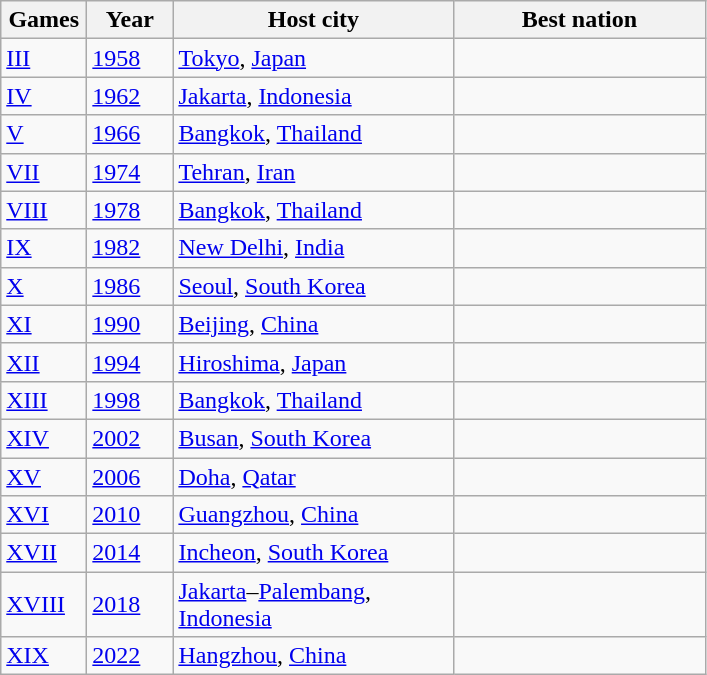<table class=wikitable>
<tr>
<th width=50>Games</th>
<th width=50>Year</th>
<th width=180>Host city</th>
<th width=160>Best nation</th>
</tr>
<tr>
<td><a href='#'>III</a></td>
<td><a href='#'>1958</a></td>
<td><a href='#'>Tokyo</a>, <a href='#'>Japan</a></td>
<td></td>
</tr>
<tr>
<td><a href='#'>IV</a></td>
<td><a href='#'>1962</a></td>
<td><a href='#'>Jakarta</a>, <a href='#'>Indonesia</a></td>
<td></td>
</tr>
<tr>
<td><a href='#'>V</a></td>
<td><a href='#'>1966</a></td>
<td><a href='#'>Bangkok</a>, <a href='#'>Thailand</a></td>
<td></td>
</tr>
<tr>
<td><a href='#'>VII</a></td>
<td><a href='#'>1974</a></td>
<td><a href='#'>Tehran</a>, <a href='#'>Iran</a></td>
<td></td>
</tr>
<tr>
<td><a href='#'>VIII</a></td>
<td><a href='#'>1978</a></td>
<td><a href='#'>Bangkok</a>, <a href='#'>Thailand</a></td>
<td></td>
</tr>
<tr>
<td><a href='#'>IX</a></td>
<td><a href='#'>1982</a></td>
<td><a href='#'>New Delhi</a>, <a href='#'>India</a></td>
<td></td>
</tr>
<tr>
<td><a href='#'>X</a></td>
<td><a href='#'>1986</a></td>
<td><a href='#'>Seoul</a>, <a href='#'>South Korea</a></td>
<td></td>
</tr>
<tr>
<td><a href='#'>XI</a></td>
<td><a href='#'>1990</a></td>
<td><a href='#'>Beijing</a>, <a href='#'>China</a></td>
<td></td>
</tr>
<tr>
<td><a href='#'>XII</a></td>
<td><a href='#'>1994</a></td>
<td><a href='#'>Hiroshima</a>, <a href='#'>Japan</a></td>
<td></td>
</tr>
<tr>
<td><a href='#'>XIII</a></td>
<td><a href='#'>1998</a></td>
<td><a href='#'>Bangkok</a>, <a href='#'>Thailand</a></td>
<td></td>
</tr>
<tr>
<td><a href='#'>XIV</a></td>
<td><a href='#'>2002</a></td>
<td><a href='#'>Busan</a>, <a href='#'>South Korea</a></td>
<td></td>
</tr>
<tr>
<td><a href='#'>XV</a></td>
<td><a href='#'>2006</a></td>
<td><a href='#'>Doha</a>, <a href='#'>Qatar</a></td>
<td></td>
</tr>
<tr>
<td><a href='#'>XVI</a></td>
<td><a href='#'>2010</a></td>
<td><a href='#'>Guangzhou</a>, <a href='#'>China</a></td>
<td></td>
</tr>
<tr>
<td><a href='#'>XVII</a></td>
<td><a href='#'>2014</a></td>
<td><a href='#'>Incheon</a>, <a href='#'>South Korea</a></td>
<td></td>
</tr>
<tr>
<td><a href='#'>XVIII</a></td>
<td><a href='#'>2018</a></td>
<td><a href='#'>Jakarta</a>–<a href='#'>Palembang</a>, <a href='#'>Indonesia</a></td>
<td></td>
</tr>
<tr>
<td><a href='#'>XIX</a></td>
<td><a href='#'>2022</a></td>
<td><a href='#'>Hangzhou</a>, <a href='#'>China</a></td>
<td></td>
</tr>
</table>
